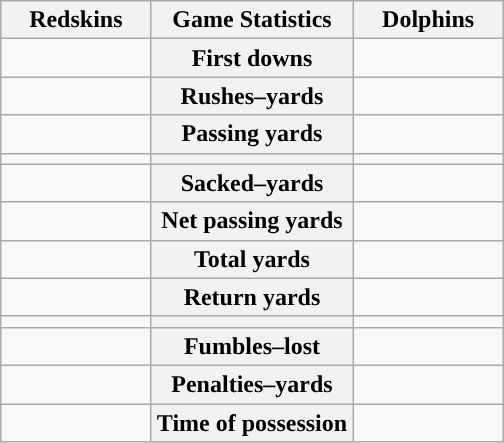<table class="wikitable" style="margin: 1em auto 1em auto">
<tr>
<th style="width:30%;">Redskins</th>
<th style="width:40%;">Game Statistics</th>
<th style="width:30%;">Dolphins</th>
</tr>
<tr>
<td style="text-align:right;"></td>
<th>First downs</th>
<td></td>
</tr>
<tr>
<td style="text-align:right;"></td>
<th>Rushes–yards</th>
<td></td>
</tr>
<tr>
<td style="text-align:right;"></td>
<th>Passing yards</th>
<td></td>
</tr>
<tr>
<td style="text-align:right;"></td>
<th></th>
<td></td>
</tr>
<tr>
<td style="text-align:right;"></td>
<th>Sacked–yards</th>
<td></td>
</tr>
<tr>
<td style="text-align:right;"></td>
<th>Net passing yards</th>
<td></td>
</tr>
<tr>
<td style="text-align:right;"></td>
<th>Total yards</th>
<td></td>
</tr>
<tr>
<td style="text-align:right;"></td>
<th>Return yards</th>
<td></td>
</tr>
<tr>
<td style="text-align:right;"></td>
<th></th>
<td></td>
</tr>
<tr>
<td style="text-align:right;"></td>
<th>Fumbles–lost</th>
<td></td>
</tr>
<tr>
<td style="text-align:right;"></td>
<th>Penalties–yards</th>
<td></td>
</tr>
<tr>
<td style="text-align:right;"></td>
<th>Time of possession</th>
<td></td>
</tr>
</table>
